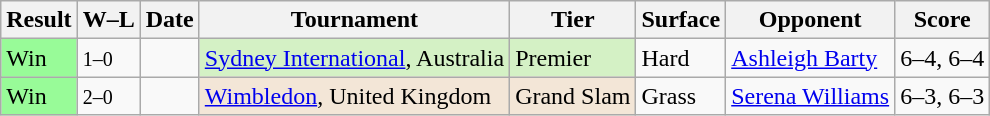<table class="sortable wikitable">
<tr>
<th>Result</th>
<th class="unsortable">W–L</th>
<th>Date</th>
<th>Tournament</th>
<th>Tier</th>
<th>Surface</th>
<th>Opponent</th>
<th class="unsortable">Score</th>
</tr>
<tr>
<td style="background:#98fb98;">Win</td>
<td><small>1–0</small></td>
<td><a href='#'></a></td>
<td style="background:#d4f1c5;"><a href='#'>Sydney International</a>, Australia</td>
<td style="background:#d4f1c5;">Premier</td>
<td>Hard</td>
<td> <a href='#'>Ashleigh Barty</a></td>
<td>6–4, 6–4</td>
</tr>
<tr>
<td style="background:#98fb98;">Win</td>
<td><small>2–0</small></td>
<td><a href='#'></a></td>
<td style="background:#F3E6D7;"><a href='#'>Wimbledon</a>, United Kingdom</td>
<td style="background:#F3E6D7;">Grand Slam</td>
<td>Grass</td>
<td> <a href='#'>Serena Williams</a></td>
<td>6–3, 6–3</td>
</tr>
</table>
